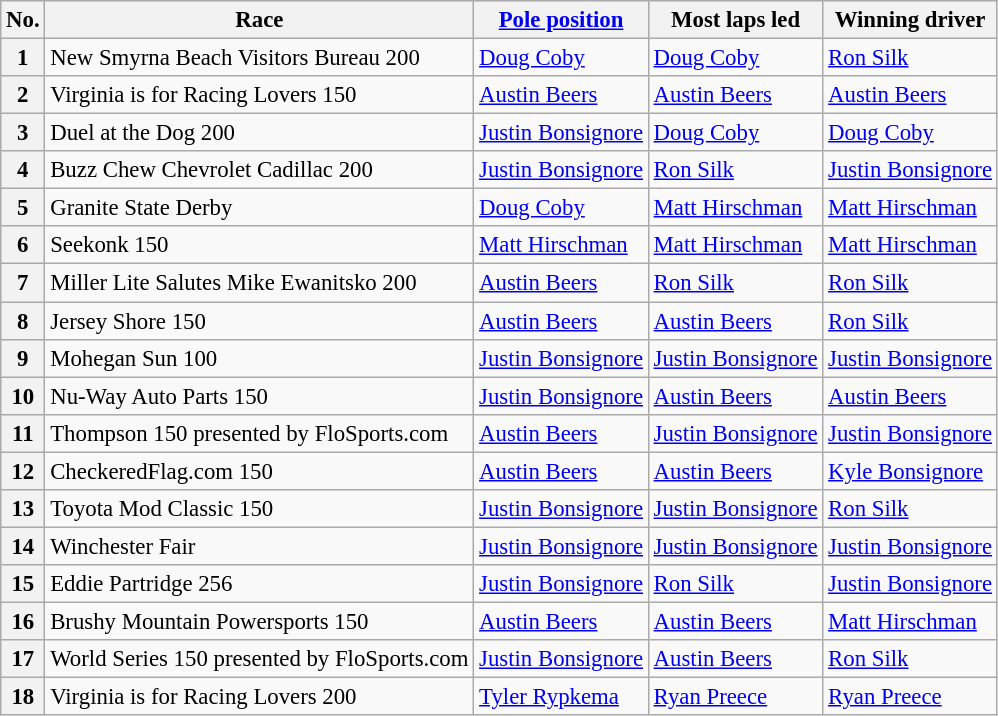<table class="wikitable sortable" style="font-size:95%">
<tr>
<th>No.</th>
<th>Race</th>
<th><a href='#'>Pole position</a></th>
<th>Most laps led</th>
<th>Winning driver</th>
</tr>
<tr>
<th>1</th>
<td>New Smyrna Beach Visitors Bureau 200</td>
<td><a href='#'>Doug Coby</a></td>
<td><a href='#'>Doug Coby</a></td>
<td><a href='#'>Ron Silk</a></td>
</tr>
<tr>
<th>2</th>
<td>Virginia is for Racing Lovers 150</td>
<td><a href='#'>Austin Beers</a></td>
<td><a href='#'>Austin Beers</a></td>
<td><a href='#'>Austin Beers</a></td>
</tr>
<tr>
<th>3</th>
<td>Duel at the Dog 200</td>
<td><a href='#'>Justin Bonsignore</a></td>
<td><a href='#'>Doug Coby</a></td>
<td><a href='#'>Doug Coby</a></td>
</tr>
<tr>
<th>4</th>
<td>Buzz Chew Chevrolet Cadillac 200</td>
<td><a href='#'>Justin Bonsignore</a></td>
<td><a href='#'>Ron Silk</a></td>
<td><a href='#'>Justin Bonsignore</a></td>
</tr>
<tr>
<th>5</th>
<td>Granite State Derby</td>
<td><a href='#'>Doug Coby</a></td>
<td><a href='#'>Matt Hirschman</a></td>
<td><a href='#'>Matt Hirschman</a></td>
</tr>
<tr>
<th>6</th>
<td>Seekonk 150</td>
<td><a href='#'>Matt Hirschman</a></td>
<td><a href='#'>Matt Hirschman</a></td>
<td><a href='#'>Matt Hirschman</a></td>
</tr>
<tr>
<th>7</th>
<td>Miller Lite Salutes Mike Ewanitsko 200</td>
<td><a href='#'>Austin Beers</a></td>
<td><a href='#'>Ron Silk</a></td>
<td><a href='#'>Ron Silk</a></td>
</tr>
<tr>
<th>8</th>
<td>Jersey Shore 150</td>
<td><a href='#'>Austin Beers</a></td>
<td><a href='#'>Austin Beers</a></td>
<td><a href='#'>Ron Silk</a></td>
</tr>
<tr>
<th>9</th>
<td>Mohegan Sun 100</td>
<td><a href='#'>Justin Bonsignore</a></td>
<td><a href='#'>Justin Bonsignore</a></td>
<td><a href='#'>Justin Bonsignore</a></td>
</tr>
<tr>
<th>10</th>
<td>Nu-Way Auto Parts 150</td>
<td><a href='#'>Justin Bonsignore</a></td>
<td><a href='#'>Austin Beers</a></td>
<td><a href='#'>Austin Beers</a></td>
</tr>
<tr>
<th>11</th>
<td>Thompson 150 presented by FloSports.com</td>
<td><a href='#'>Austin Beers</a></td>
<td><a href='#'>Justin Bonsignore</a></td>
<td><a href='#'>Justin Bonsignore</a></td>
</tr>
<tr>
<th>12</th>
<td>CheckeredFlag.com 150</td>
<td><a href='#'>Austin Beers</a></td>
<td><a href='#'>Austin Beers</a></td>
<td><a href='#'>Kyle Bonsignore</a></td>
</tr>
<tr>
<th>13</th>
<td>Toyota Mod Classic 150</td>
<td><a href='#'>Justin Bonsignore</a></td>
<td><a href='#'>Justin Bonsignore</a></td>
<td><a href='#'>Ron Silk</a></td>
</tr>
<tr>
<th>14</th>
<td>Winchester Fair</td>
<td><a href='#'>Justin Bonsignore</a></td>
<td><a href='#'>Justin Bonsignore</a></td>
<td><a href='#'>Justin Bonsignore</a></td>
</tr>
<tr>
<th>15</th>
<td>Eddie Partridge 256</td>
<td><a href='#'>Justin Bonsignore</a></td>
<td><a href='#'>Ron Silk</a></td>
<td><a href='#'>Justin Bonsignore</a></td>
</tr>
<tr>
<th>16</th>
<td>Brushy Mountain Powersports 150</td>
<td><a href='#'>Austin Beers</a></td>
<td><a href='#'>Austin Beers</a></td>
<td><a href='#'>Matt Hirschman</a></td>
</tr>
<tr>
<th>17</th>
<td>World Series 150 presented by FloSports.com</td>
<td><a href='#'>Justin Bonsignore</a></td>
<td><a href='#'>Austin Beers</a></td>
<td><a href='#'>Ron Silk</a></td>
</tr>
<tr>
<th>18</th>
<td>Virginia is for Racing Lovers 200</td>
<td><a href='#'>Tyler Rypkema</a></td>
<td><a href='#'>Ryan Preece</a></td>
<td><a href='#'>Ryan Preece</a></td>
</tr>
</table>
